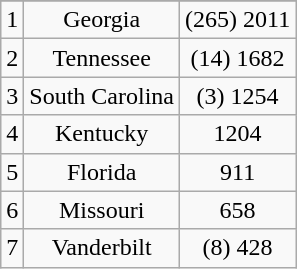<table class="wikitable" style="display: inline-table;">
<tr align="center">
</tr>
<tr align="center">
<td>1</td>
<td>Georgia</td>
<td>(265) 2011</td>
</tr>
<tr align="center">
<td>2</td>
<td>Tennessee</td>
<td>(14) 1682</td>
</tr>
<tr align="center">
<td>3</td>
<td>South Carolina</td>
<td>(3) 1254</td>
</tr>
<tr align="center">
<td>4</td>
<td>Kentucky</td>
<td>1204</td>
</tr>
<tr align="center">
<td>5</td>
<td>Florida</td>
<td>911</td>
</tr>
<tr align="center">
<td>6</td>
<td>Missouri</td>
<td>658</td>
</tr>
<tr align="center">
<td>7</td>
<td>Vanderbilt</td>
<td>(8) 428</td>
</tr>
</table>
